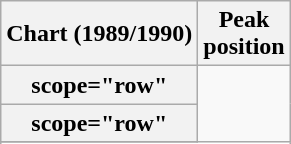<table class="wikitable sortable plainrowheaders">
<tr>
<th scope="col">Chart (1989/1990)</th>
<th scope="col">Peak<br>position</th>
</tr>
<tr>
<th>scope="row"</th>
</tr>
<tr>
<th>scope="row"</th>
</tr>
<tr>
</tr>
<tr>
</tr>
</table>
